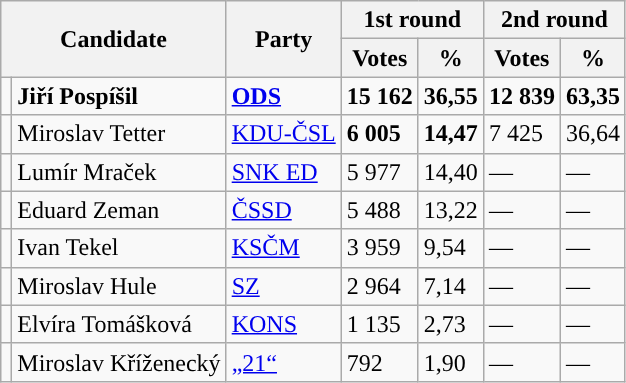<table class="wikitable sortable">
<tr>
<th colspan="2" rowspan="2">Candidate</th>
<th rowspan="2">Party</th>
<th colspan="2">1st round</th>
<th colspan="2">2nd round</th>
</tr>
<tr>
<th>Votes</th>
<th>%</th>
<th>Votes</th>
<th>%</th>
</tr>
<tr>
<td style="background-color:"></td>
<td><strong>Jiří Pospíšil</strong></td>
<td><a href='#'><strong>ODS</strong></a></td>
<td><strong>15 162</strong></td>
<td><strong>36,55</strong></td>
<td><strong>12 839</strong></td>
<td><strong>63,35</strong></td>
</tr>
<tr>
<td style="background-color:"></td>
<td>Miroslav Tetter</td>
<td><a href='#'>KDU-ČSL</a></td>
<td><strong>6 005</strong></td>
<td><strong>14,47</strong></td>
<td>7 425</td>
<td>36,64</td>
</tr>
<tr>
<td style="background-color:"></td>
<td>Lumír Mraček</td>
<td><a href='#'>SNK ED</a></td>
<td>5 977</td>
<td>14,40</td>
<td>—</td>
<td>—</td>
</tr>
<tr>
<td style="background-color:"></td>
<td>Eduard Zeman</td>
<td><a href='#'>ČSSD</a></td>
<td>5 488</td>
<td>13,22</td>
<td>—</td>
<td>—</td>
</tr>
<tr>
<td style="background-color:"></td>
<td>Ivan Tekel</td>
<td><a href='#'>KSČM</a></td>
<td>3 959</td>
<td>9,54</td>
<td>—</td>
<td>—</td>
</tr>
<tr>
<td style="background-color:"></td>
<td>Miroslav Hule</td>
<td><a href='#'>SZ</a></td>
<td>2 964</td>
<td>7,14</td>
<td>—</td>
<td>—</td>
</tr>
<tr>
<td style="background-color:"></td>
<td>Elvíra Tomášková</td>
<td><a href='#'>KONS</a></td>
<td>1 135</td>
<td>2,73</td>
<td>—</td>
<td>—</td>
</tr>
<tr>
<td style="background-color:"></td>
<td>Miroslav Kříženecký</td>
<td><a href='#'>„21“</a></td>
<td>792</td>
<td>1,90</td>
<td>—</td>
<td>—</td>
</tr>
</table>
